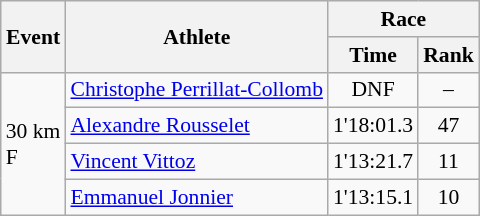<table class="wikitable" border="1" style="font-size:90%">
<tr>
<th rowspan=2>Event</th>
<th rowspan=2>Athlete</th>
<th colspan=2>Race</th>
</tr>
<tr>
<th>Time</th>
<th>Rank</th>
</tr>
<tr>
<td rowspan=4>30 km <br> F</td>
<td><a href='#'>Christophe Perrillat-Collomb</a></td>
<td align=center>DNF</td>
<td align=center>–</td>
</tr>
<tr>
<td><a href='#'>Alexandre Rousselet</a></td>
<td align=center>1'18:01.3</td>
<td align=center>47</td>
</tr>
<tr>
<td><a href='#'>Vincent Vittoz</a></td>
<td align=center>1'13:21.7</td>
<td align=center>11</td>
</tr>
<tr>
<td><a href='#'>Emmanuel Jonnier</a></td>
<td align=center>1'13:15.1</td>
<td align=center>10</td>
</tr>
</table>
